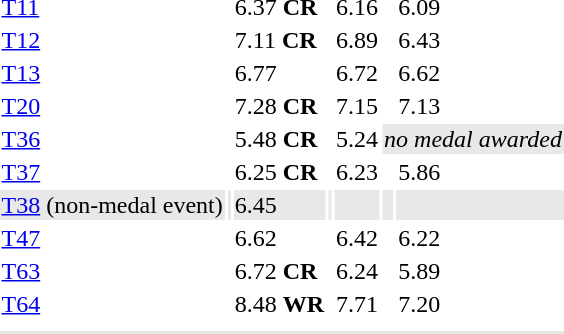<table>
<tr>
<td><a href='#'>T11</a></td>
<td></td>
<td>6.37 <strong>CR</strong></td>
<td></td>
<td>6.16</td>
<td></td>
<td>6.09</td>
</tr>
<tr>
<td><a href='#'>T12</a></td>
<td></td>
<td>7.11 <strong>CR</strong></td>
<td></td>
<td>6.89</td>
<td></td>
<td>6.43</td>
</tr>
<tr>
<td><a href='#'>T13</a></td>
<td></td>
<td>6.77</td>
<td></td>
<td>6.72</td>
<td></td>
<td>6.62</td>
</tr>
<tr>
<td><a href='#'>T20</a></td>
<td></td>
<td>7.28 <strong>CR</strong></td>
<td></td>
<td>7.15</td>
<td></td>
<td>7.13</td>
</tr>
<tr>
<td><a href='#'>T36</a></td>
<td></td>
<td>5.48 <strong>CR</strong></td>
<td></td>
<td>5.24</td>
<td colspan=2 bgcolor=#e8e8e8 align="center"><em>no medal awarded</em></td>
</tr>
<tr>
<td><a href='#'>T37</a></td>
<td></td>
<td>6.25 <strong>CR</strong></td>
<td></td>
<td>6.23</td>
<td></td>
<td>5.86</td>
</tr>
<tr bgcolor=#e8e8e8>
<td><a href='#'>T38</a> (non-medal event)</td>
<td></td>
<td>6.45</td>
<td></td>
<td></td>
<td></td>
<td></td>
</tr>
<tr>
<td><a href='#'>T47</a></td>
<td></td>
<td>6.62</td>
<td></td>
<td>6.42</td>
<td></td>
<td>6.22</td>
</tr>
<tr>
<td><a href='#'>T63</a></td>
<td></td>
<td>6.72 <strong>CR</strong></td>
<td></td>
<td>6.24</td>
<td></td>
<td>5.89</td>
</tr>
<tr>
<td><a href='#'>T64</a></td>
<td></td>
<td>8.48 <strong>WR</strong></td>
<td></td>
<td>7.71</td>
<td></td>
<td>7.20</td>
</tr>
<tr>
<td colspan=7></td>
</tr>
<tr>
</tr>
<tr bgcolor= e8e8e8>
<td colspan=7></td>
</tr>
</table>
